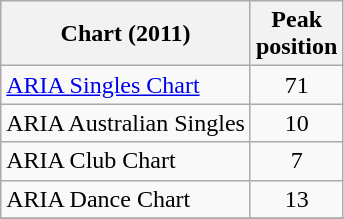<table class="wikitable">
<tr>
<th>Chart (2011)</th>
<th>Peak<br>position</th>
</tr>
<tr>
<td><a href='#'>ARIA Singles Chart</a></td>
<td align=center>71</td>
</tr>
<tr>
<td>ARIA Australian Singles</td>
<td align="center">10</td>
</tr>
<tr>
<td>ARIA Club Chart</td>
<td align="center">7</td>
</tr>
<tr>
<td>ARIA Dance Chart</td>
<td align="center">13</td>
</tr>
<tr>
</tr>
</table>
